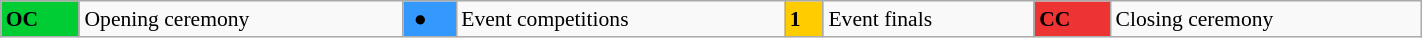<table class="wikitable"  style="margin:0.5em auto; font-size:90%; position:relative; width:75%;">
<tr>
<td style="background:#0c3;"><strong>OC</strong></td>
<td>Opening ceremony</td>
<td style="background:#39f;"> ●</td>
<td>Event competitions</td>
<td style="background:#fc0;"><strong>1</strong></td>
<td>Event finals</td>
<td style="background:#e33;"><strong>CC</strong></td>
<td>Closing ceremony</td>
</tr>
</table>
